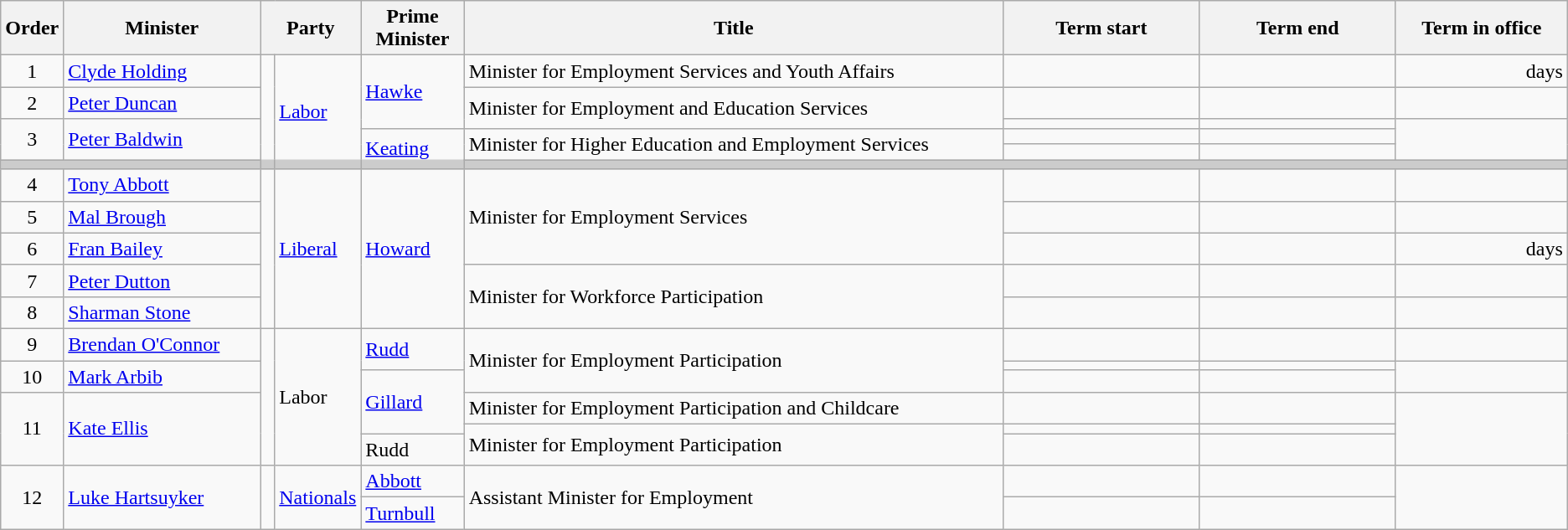<table class="wikitable">
<tr>
<th width=5>Order</th>
<th width=150>Minister</th>
<th width=75 colspan="2">Party</th>
<th width=75>Prime Minister</th>
<th width=425>Title</th>
<th width=150>Term start</th>
<th width=150>Term end</th>
<th width=130>Term in office</th>
</tr>
<tr>
<td align=center>1</td>
<td><a href='#'>Clyde Holding</a></td>
<td rowspan="6" > </td>
<td rowspan=6><a href='#'>Labor</a></td>
<td rowspan=3><a href='#'>Hawke</a></td>
<td>Minister for Employment Services and Youth Affairs</td>
<td align=center></td>
<td align=center></td>
<td align=right> days</td>
</tr>
<tr>
<td align=center>2</td>
<td><a href='#'>Peter Duncan</a></td>
<td rowspan=2>Minister for Employment and Education Services</td>
<td align=center></td>
<td align=center></td>
<td align=right></td>
</tr>
<tr>
<td rowspan=3 align=center>3</td>
<td rowspan=3><a href='#'>Peter Baldwin</a></td>
<td align=center></td>
<td align=center></td>
<td rowspan=3 align=right></td>
</tr>
<tr>
<td rowspan=3><a href='#'>Keating</a></td>
<td rowspan=2>Minister for Higher Education and Employment Services</td>
<td align=center></td>
<td align=center></td>
</tr>
<tr>
<td align=center></td>
<td align=center></td>
</tr>
<tr>
<th colspan=9 style="background: #cccccc;"></th>
</tr>
<tr>
<td align=center>4</td>
<td><a href='#'>Tony Abbott</a></td>
<td rowspan="5" ></td>
<td rowspan=5><a href='#'>Liberal</a></td>
<td rowspan=5><a href='#'>Howard</a></td>
<td rowspan=3>Minister for Employment Services</td>
<td align=center></td>
<td align=center></td>
<td align=right></td>
</tr>
<tr>
<td align=center>5</td>
<td><a href='#'>Mal Brough</a></td>
<td align=center></td>
<td align=center></td>
<td align=right><strong></strong></td>
</tr>
<tr>
<td align=center>6</td>
<td><a href='#'>Fran Bailey</a></td>
<td align=center></td>
<td align=center></td>
<td align=right> days</td>
</tr>
<tr>
<td align=center>7</td>
<td><a href='#'>Peter Dutton</a></td>
<td rowspan=2>Minister for Workforce Participation</td>
<td align=center></td>
<td align=center></td>
<td align=right></td>
</tr>
<tr>
<td align=center>8</td>
<td><a href='#'>Sharman Stone</a></td>
<td align=center></td>
<td align=center></td>
<td align=right></td>
</tr>
<tr>
<td align=center>9</td>
<td><a href='#'>Brendan O'Connor</a></td>
<td rowspan="6" ></td>
<td rowspan=6>Labor</td>
<td rowspan=2><a href='#'>Rudd</a></td>
<td rowspan=3>Minister for Employment Participation</td>
<td align=center></td>
<td align=center></td>
<td align=right></td>
</tr>
<tr>
<td rowspan=2 align=center>10</td>
<td rowspan=2><a href='#'>Mark Arbib</a></td>
<td align=center></td>
<td align=center></td>
<td rowspan=2 align=right></td>
</tr>
<tr>
<td rowspan=3><a href='#'>Gillard</a></td>
<td align=center></td>
<td align=center></td>
</tr>
<tr>
<td rowspan=3 align=center>11</td>
<td rowspan=3><a href='#'>Kate Ellis</a></td>
<td>Minister for Employment Participation and Childcare</td>
<td align=center></td>
<td align=center></td>
<td rowspan=3 align=right></td>
</tr>
<tr>
<td rowspan=2>Minister for Employment Participation</td>
<td align=center></td>
<td align=center></td>
</tr>
<tr>
<td>Rudd</td>
<td align=center></td>
<td align=center></td>
</tr>
<tr>
<td rowspan=2 align=center>12</td>
<td rowspan=2><a href='#'>Luke Hartsuyker</a></td>
<td rowspan="2" ></td>
<td rowspan=2><a href='#'>Nationals</a></td>
<td><a href='#'>Abbott</a></td>
<td rowspan=2>Assistant Minister for Employment</td>
<td align=center></td>
<td align=center></td>
<td rowspan=2 align=right></td>
</tr>
<tr>
<td><a href='#'>Turnbull</a></td>
<td align=center></td>
<td align=center></td>
</tr>
</table>
